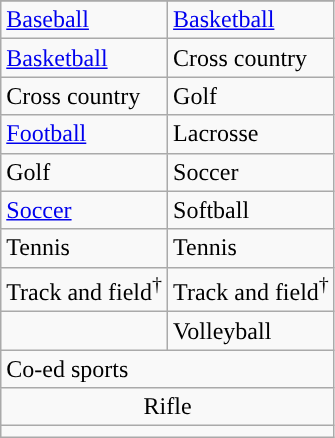<table class="wikitable">
<tr>
</tr>
<tr>
<td><a href='#'>Baseball</a></td>
<td><a href='#'>Basketball</a></td>
</tr>
<tr>
<td><a href='#'>Basketball</a></td>
<td>Cross country</td>
</tr>
<tr>
<td>Cross country</td>
<td>Golf</td>
</tr>
<tr>
<td><a href='#'>Football</a></td>
<td>Lacrosse</td>
</tr>
<tr>
<td>Golf</td>
<td>Soccer</td>
</tr>
<tr>
<td><a href='#'>Soccer</a></td>
<td>Softball</td>
</tr>
<tr>
<td>Tennis</td>
<td>Tennis</td>
</tr>
<tr>
<td>Track and field<sup>†</sup></td>
<td>Track and field<sup>†</sup></td>
</tr>
<tr>
<td></td>
<td>Volleyball</td>
</tr>
<tr>
<td colspan="2">Co-ed sports</td>
</tr>
<tr>
<td colspan="2" style="text-align:center">Rifle</td>
</tr>
<tr>
<td colspan="2"></td>
</tr>
</table>
